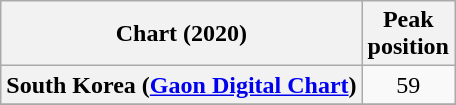<table class="wikitable sortable plainrowheaders" style="text-align:center">
<tr>
<th scope="col">Chart (2020)</th>
<th scope="col">Peak<br>position</th>
</tr>
<tr>
<th scope="row">South Korea (<a href='#'>Gaon Digital Chart</a>)</th>
<td>59</td>
</tr>
<tr>
</tr>
</table>
